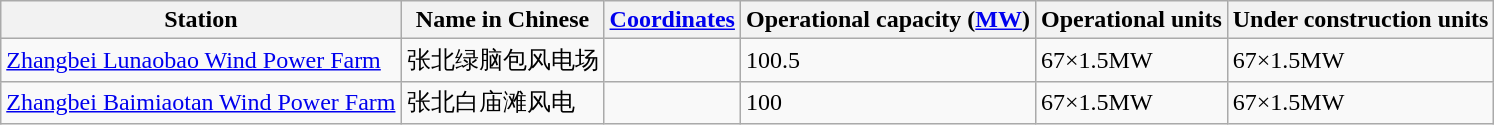<table class="wikitable sortable">
<tr>
<th>Station</th>
<th>Name in Chinese</th>
<th><a href='#'>Coordinates</a></th>
<th>Operational capacity (<a href='#'>MW</a>)</th>
<th>Operational units</th>
<th>Under construction units</th>
</tr>
<tr>
<td><a href='#'>Zhangbei Lunaobao Wind Power Farm</a></td>
<td>张北绿脑包风电场</td>
<td></td>
<td>100.5</td>
<td>67×1.5MW</td>
<td>67×1.5MW</td>
</tr>
<tr>
<td><a href='#'>Zhangbei Baimiaotan Wind Power Farm</a></td>
<td>张北白庙滩风电</td>
<td></td>
<td>100</td>
<td>67×1.5MW</td>
<td>67×1.5MW</td>
</tr>
</table>
